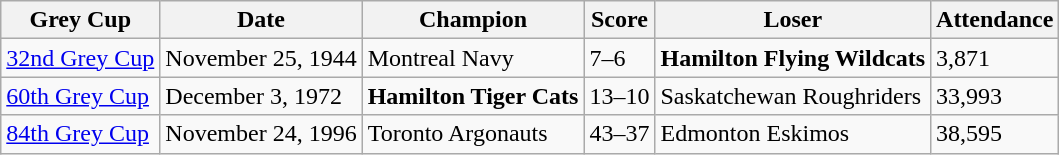<table class="wikitable">
<tr>
<th>Grey Cup</th>
<th>Date</th>
<th>Champion</th>
<th>Score</th>
<th>Loser</th>
<th>Attendance</th>
</tr>
<tr>
<td><a href='#'>32nd Grey Cup</a></td>
<td>November 25, 1944</td>
<td>Montreal Navy</td>
<td>7–6</td>
<td><strong>Hamilton Flying Wildcats</strong></td>
<td>3,871</td>
</tr>
<tr>
<td><a href='#'>60th Grey Cup</a></td>
<td>December 3, 1972</td>
<td><strong>Hamilton Tiger Cats</strong></td>
<td>13–10</td>
<td>Saskatchewan Roughriders</td>
<td>33,993</td>
</tr>
<tr>
<td><a href='#'>84th Grey Cup</a></td>
<td>November 24, 1996</td>
<td>Toronto Argonauts</td>
<td>43–37</td>
<td>Edmonton Eskimos</td>
<td>38,595</td>
</tr>
</table>
